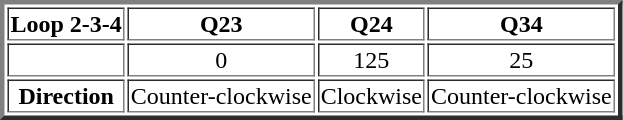<table border="3" style="margin-left: 3em; text-align: center;">
<tr>
<th scope="col">Loop 2-3-4</th>
<th scope="col">Q23</th>
<th scope="col">Q24</th>
<th scope="col">Q34</th>
</tr>
<tr>
<th scope="row"></th>
<td>0</td>
<td>125</td>
<td>25</td>
</tr>
<tr>
<th scope="row">Direction</th>
<td>Counter-clockwise</td>
<td>Clockwise</td>
<td>Counter-clockwise</td>
</tr>
</table>
